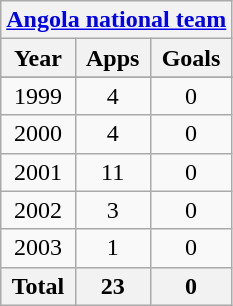<table class="wikitable" style="text-align:center">
<tr>
<th colspan=3><a href='#'>Angola national team</a></th>
</tr>
<tr>
<th>Year</th>
<th>Apps</th>
<th>Goals</th>
</tr>
<tr>
</tr>
<tr>
<td>1999</td>
<td>4</td>
<td>0</td>
</tr>
<tr>
<td>2000</td>
<td>4</td>
<td>0</td>
</tr>
<tr>
<td>2001</td>
<td>11</td>
<td>0</td>
</tr>
<tr>
<td>2002</td>
<td>3</td>
<td>0</td>
</tr>
<tr>
<td>2003</td>
<td>1</td>
<td>0</td>
</tr>
<tr>
<th>Total</th>
<th>23</th>
<th>0</th>
</tr>
</table>
